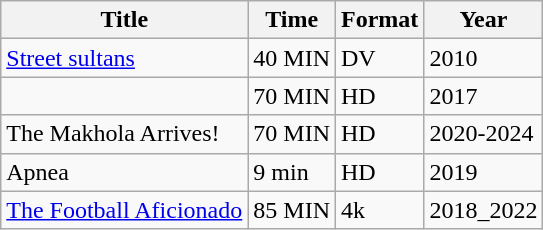<table class="wikitable">
<tr>
<th>Title</th>
<th>Time</th>
<th>Format</th>
<th>Year</th>
</tr>
<tr>
<td><a href='#'>Street sultans</a></td>
<td>40 MIN</td>
<td>DV</td>
<td>2010</td>
</tr>
<tr>
<td></td>
<td>70 MIN</td>
<td>HD</td>
<td>2017</td>
</tr>
<tr>
<td>The Makhola Arrives!</td>
<td>70 MIN</td>
<td>HD</td>
<td>2020-2024</td>
</tr>
<tr>
<td>Apnea</td>
<td>9 min</td>
<td>HD</td>
<td>2019</td>
</tr>
<tr>
<td><a href='#'>The Football Aficionado</a></td>
<td>85 MIN</td>
<td>4k</td>
<td>2018_2022</td>
</tr>
</table>
